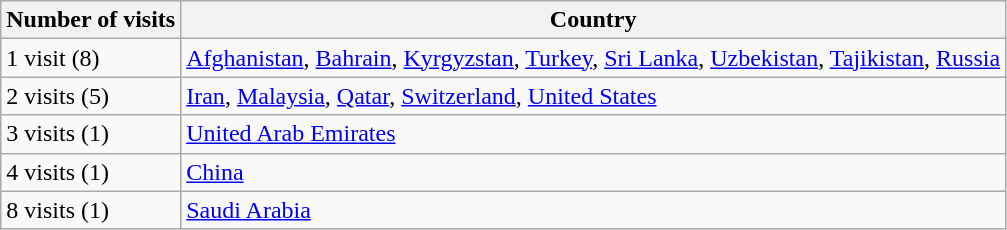<table class="wikitable">
<tr>
<th>Number of visits</th>
<th>Country</th>
</tr>
<tr>
<td>1 visit (8)</td>
<td><a href='#'>Afghanistan</a>, <a href='#'>Bahrain</a>, <a href='#'>Kyrgyzstan</a>, <a href='#'>Turkey</a>, <a href='#'>Sri Lanka</a>, <a href='#'>Uzbekistan</a>, <a href='#'>Tajikistan</a>, <a href='#'>Russia</a></td>
</tr>
<tr>
<td>2 visits (5)</td>
<td><a href='#'>Iran</a>, <a href='#'>Malaysia</a>, <a href='#'>Qatar</a>, <a href='#'>Switzerland</a>, <a href='#'>United States</a></td>
</tr>
<tr>
<td>3 visits (1)</td>
<td><a href='#'>United Arab Emirates</a></td>
</tr>
<tr>
<td>4 visits (1)</td>
<td><a href='#'>China</a></td>
</tr>
<tr>
<td>8 visits (1)</td>
<td><a href='#'>Saudi Arabia</a></td>
</tr>
</table>
